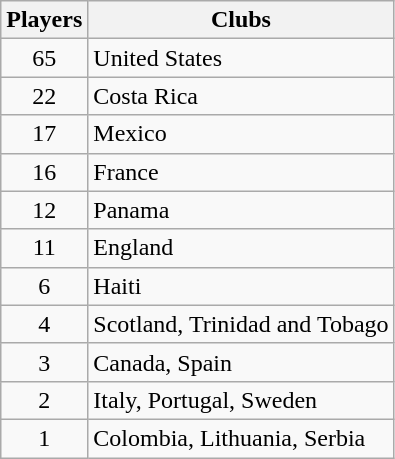<table class="wikitable">
<tr>
<th>Players</th>
<th>Clubs</th>
</tr>
<tr>
<td align="center">65</td>
<td> United States</td>
</tr>
<tr>
<td align="center">22</td>
<td> Costa Rica</td>
</tr>
<tr>
<td align="center">17</td>
<td> Mexico</td>
</tr>
<tr>
<td align="center">16</td>
<td> France</td>
</tr>
<tr>
<td align="center">12</td>
<td> Panama</td>
</tr>
<tr>
<td align="center">11</td>
<td> England</td>
</tr>
<tr>
<td align="center">6</td>
<td> Haiti</td>
</tr>
<tr>
<td align="center">4</td>
<td> Scotland,  Trinidad and Tobago</td>
</tr>
<tr>
<td align="center">3</td>
<td> Canada,  Spain</td>
</tr>
<tr>
<td align="center">2</td>
<td> Italy,  Portugal,  Sweden</td>
</tr>
<tr>
<td align="center">1</td>
<td> Colombia,  Lithuania,  Serbia</td>
</tr>
</table>
